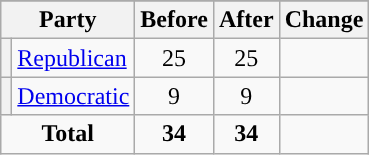<table class="wikitable" style="text-align:center;">
<tr>
</tr>
<tr>
<th colspan=2>Party</th>
<th>Before</th>
<th>After</th>
<th>Change</th>
</tr>
<tr>
<th style="background-color:"></th>
<td style="text-align:left;"><a href='#'>Republican</a></td>
<td>25</td>
<td>25</td>
<td></td>
</tr>
<tr>
<th style="background-color:"></th>
<td style="text-align:left;"><a href='#'>Democratic</a></td>
<td>9</td>
<td>9</td>
<td></td>
</tr>
<tr>
<td colspan=2><strong>Total</strong></td>
<td><strong>34</strong></td>
<td><strong>34</strong></td>
<td></td>
</tr>
</table>
